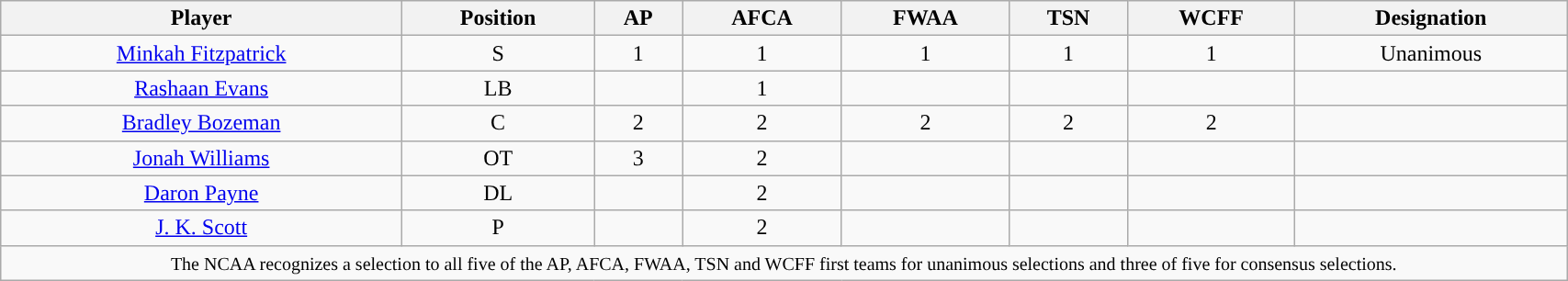<table class="wikitable" style="width: 90%;text-align: center;">
<tr>
<th>Player</th>
<th>Position</th>
<th>AP</th>
<th>AFCA</th>
<th>FWAA</th>
<th>TSN</th>
<th>WCFF</th>
<th>Designation</th>
</tr>
<tr>
<td><a href='#'>Minkah Fitzpatrick</a></td>
<td>S</td>
<td>1</td>
<td>1</td>
<td>1</td>
<td>1</td>
<td>1</td>
<td>Unanimous</td>
</tr>
<tr>
<td><a href='#'>Rashaan Evans</a></td>
<td>LB</td>
<td></td>
<td>1</td>
<td></td>
<td></td>
<td></td>
<td></td>
</tr>
<tr>
<td><a href='#'>Bradley Bozeman</a></td>
<td>C</td>
<td>2</td>
<td>2</td>
<td>2</td>
<td>2</td>
<td>2</td>
<td></td>
</tr>
<tr>
<td><a href='#'>Jonah Williams</a></td>
<td>OT</td>
<td>3</td>
<td>2</td>
<td></td>
<td></td>
<td></td>
<td></td>
</tr>
<tr>
<td><a href='#'>Daron Payne</a></td>
<td>DL</td>
<td></td>
<td>2</td>
<td></td>
<td></td>
<td></td>
<td></td>
</tr>
<tr>
<td><a href='#'>J. K. Scott</a></td>
<td>P</td>
<td></td>
<td>2</td>
<td></td>
<td></td>
<td></td>
<td></td>
</tr>
<tr>
<td colspan="8"><small>The NCAA recognizes a selection to all five of the AP, AFCA, FWAA, TSN and WCFF first teams for unanimous selections and three of five for consensus selections.</small></td>
</tr>
</table>
